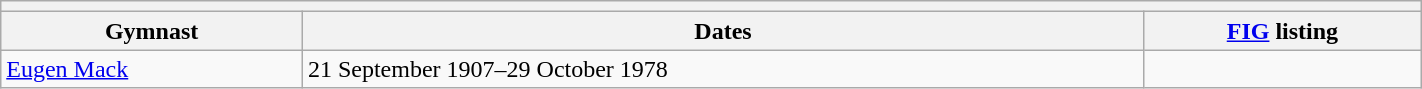<table class="wikitable mw-collapsible mw-collapsed" width="75%">
<tr>
<th colspan="3"></th>
</tr>
<tr>
<th>Gymnast</th>
<th>Dates</th>
<th><a href='#'>FIG</a> listing</th>
</tr>
<tr>
<td><a href='#'>Eugen Mack</a></td>
<td>21 September 1907–29 October 1978</td>
<td></td>
</tr>
</table>
